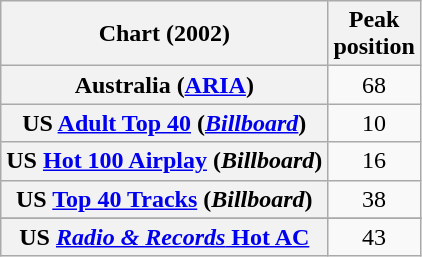<table class="wikitable sortable plainrowheaders">
<tr>
<th>Chart (2002)</th>
<th>Peak<br>position</th>
</tr>
<tr>
<th scope="row">Australia (<a href='#'>ARIA</a>)</th>
<td align="center">68</td>
</tr>
<tr>
<th scope="row">US <a href='#'>Adult Top 40</a> (<em><a href='#'>Billboard</a></em>)</th>
<td align="center">10</td>
</tr>
<tr>
<th scope="row">US <a href='#'>Hot 100 Airplay</a> (<em>Billboard</em>)</th>
<td align="center">16</td>
</tr>
<tr>
<th scope="row">US <a href='#'>Top 40 Tracks</a> (<em>Billboard</em>)</th>
<td align="center">38</td>
</tr>
<tr>
</tr>
<tr>
<th scope="row">US <a href='#'><em>Radio & Records</em> Hot AC</a></th>
<td align="center">43</td>
</tr>
</table>
